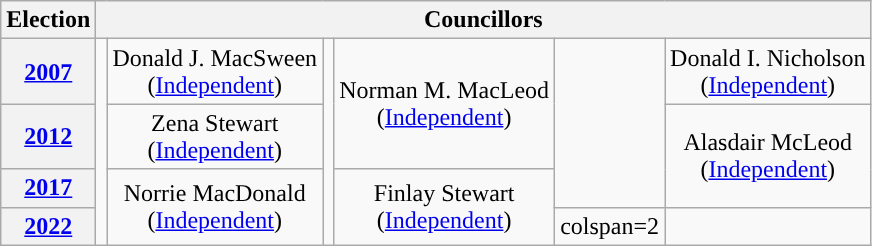<table class="wikitable" style="text-align:center">
<tr>
<th>Election</th>
<th colspan=8>Councillors</th>
</tr>
<tr>
<th><a href='#'>2007</a></th>
<td rowspan=4; style="background-color: "></td>
<td rowspan=1>Donald J. MacSween<br>(<a href='#'>Independent</a>)</td>
<td rowspan=4; style="background-color: "></td>
<td rowspan=2>Norman M. MacLeod<br>(<a href='#'>Independent</a>)</td>
<td rowspan=3; style="background-color: "></td>
<td rowspan=1>Donald I. Nicholson<br>(<a href='#'>Independent</a>)</td>
</tr>
<tr>
<th><a href='#'>2012</a></th>
<td rowspan=1>Zena Stewart<br>(<a href='#'>Independent</a>)</td>
<td rowspan=2>Alasdair McLeod<br>(<a href='#'>Independent</a>)</td>
</tr>
<tr>
<th><a href='#'>2017</a></th>
<td rowspan=2>Norrie MacDonald<br>(<a href='#'>Independent</a>)</td>
<td rowspan=2>Finlay Stewart<br>(<a href='#'>Independent</a>)</td>
</tr>
<tr>
<th><a href='#'>2022</a></th>
<td>colspan=2 </td>
</tr>
</table>
